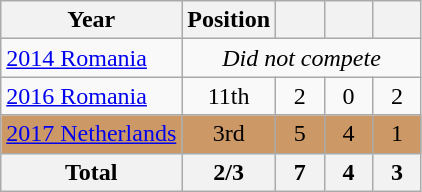<table class="wikitable" style="text-align: center;">
<tr>
<th>Year</th>
<th>Position</th>
<th width=25px></th>
<th width=25px></th>
<th width=25px></th>
</tr>
<tr>
<td style="text-align: left;"> <a href='#'>2014 Romania</a></td>
<td colspan=4 align=center><em>Did not compete</em></td>
</tr>
<tr>
<td style="text-align: left;"> <a href='#'>2016 Romania</a></td>
<td>11th</td>
<td>2</td>
<td>0</td>
<td>2</td>
</tr>
<tr bgcolor="#cc9966">
<td style="text-align: left;"> <a href='#'>2017 Netherlands</a></td>
<td>3rd </td>
<td>5</td>
<td>4</td>
<td>1</td>
</tr>
<tr>
<th><strong>Total</strong></th>
<th>2/3</th>
<th>7</th>
<th>4</th>
<th>3</th>
</tr>
</table>
